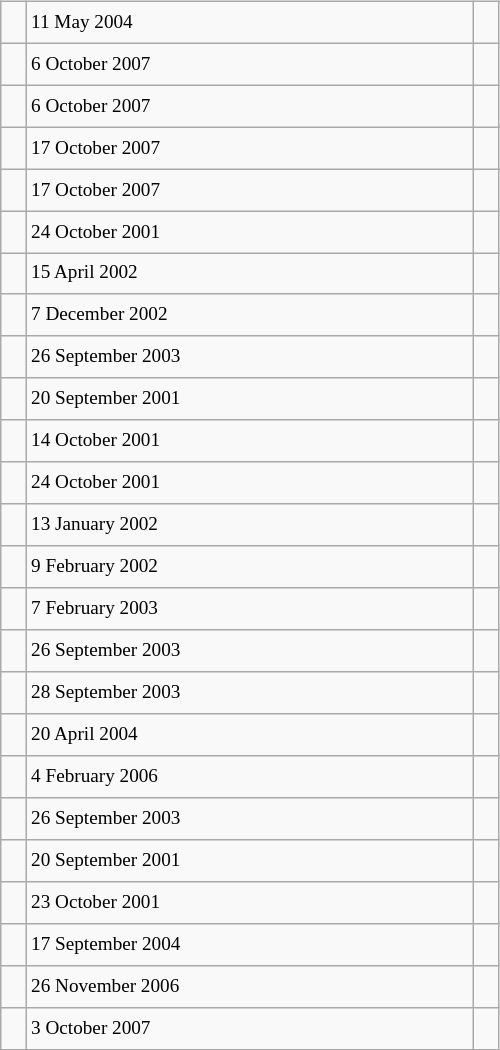<table class="wikitable" style="font-size: 80%; float: left; width: 26em; margin-right: 1em; height: 700px">
<tr>
<td></td>
<td>11 May 2004</td>
<td></td>
</tr>
<tr>
<td></td>
<td>6 October 2007</td>
<td></td>
</tr>
<tr>
<td></td>
<td>6 October 2007</td>
<td></td>
</tr>
<tr>
<td></td>
<td>17 October 2007</td>
<td></td>
</tr>
<tr>
<td></td>
<td>17 October 2007</td>
<td></td>
</tr>
<tr>
<td></td>
<td>24 October 2001</td>
<td></td>
</tr>
<tr>
<td></td>
<td>15 April 2002</td>
<td></td>
</tr>
<tr>
<td></td>
<td>7 December 2002</td>
<td></td>
</tr>
<tr>
<td></td>
<td>26 September 2003</td>
<td></td>
</tr>
<tr>
<td></td>
<td>20 September 2001</td>
<td></td>
</tr>
<tr>
<td></td>
<td>14 October 2001</td>
<td></td>
</tr>
<tr>
<td></td>
<td>24 October 2001</td>
<td></td>
</tr>
<tr>
<td></td>
<td>13 January 2002</td>
<td></td>
</tr>
<tr>
<td></td>
<td>9 February 2002</td>
<td></td>
</tr>
<tr>
<td></td>
<td>7 February 2003</td>
<td></td>
</tr>
<tr>
<td></td>
<td>26 September 2003</td>
<td></td>
</tr>
<tr>
<td></td>
<td>28 September 2003</td>
<td></td>
</tr>
<tr>
<td></td>
<td>20 April 2004</td>
<td></td>
</tr>
<tr>
<td></td>
<td>4 February 2006</td>
<td></td>
</tr>
<tr>
<td></td>
<td>26 September 2003</td>
<td></td>
</tr>
<tr>
<td></td>
<td>20 September 2001</td>
<td></td>
</tr>
<tr>
<td></td>
<td>23 October 2001</td>
<td></td>
</tr>
<tr>
<td></td>
<td>17 September 2004</td>
<td></td>
</tr>
<tr>
<td></td>
<td>26 November 2006</td>
<td></td>
</tr>
<tr>
<td></td>
<td>3 October 2007</td>
<td></td>
</tr>
</table>
